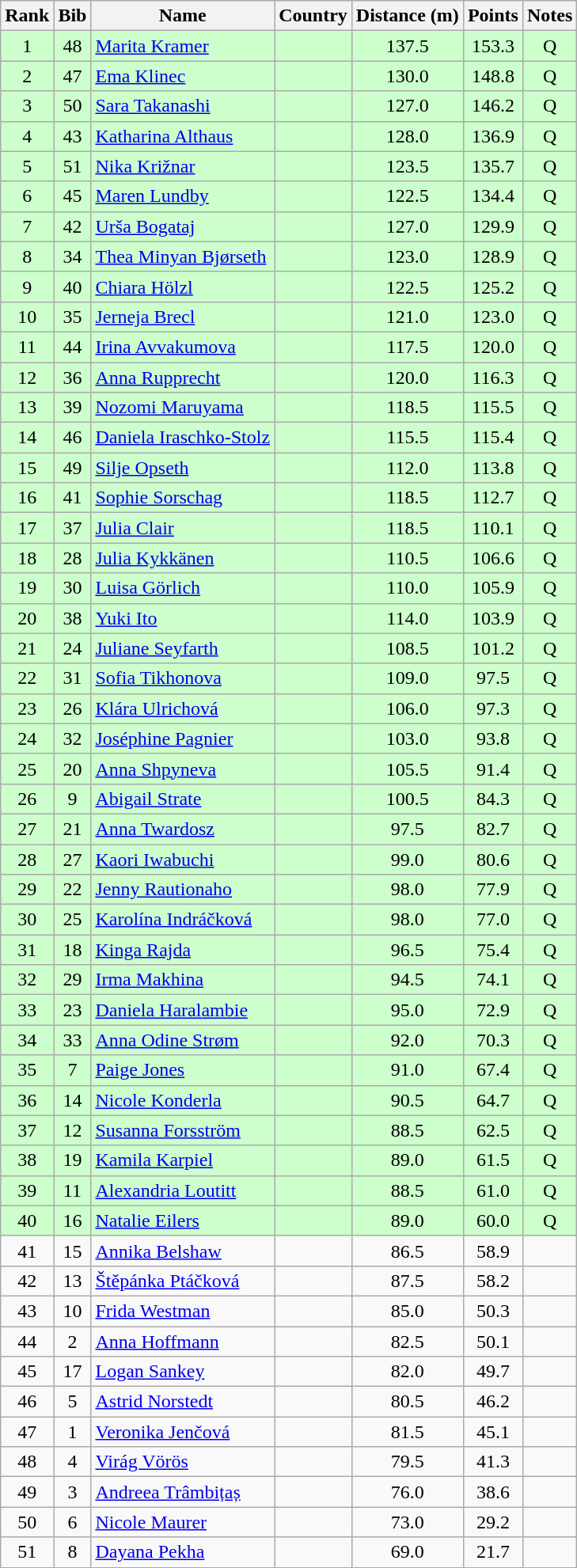<table class="wikitable sortable" style="text-align:center">
<tr>
<th>Rank</th>
<th>Bib</th>
<th>Name</th>
<th>Country</th>
<th>Distance (m)</th>
<th>Points</th>
<th>Notes</th>
</tr>
<tr bgcolor=ccffcc>
<td>1</td>
<td>48</td>
<td align=left><a href='#'>Marita Kramer</a></td>
<td align=left></td>
<td>137.5</td>
<td>153.3</td>
<td>Q</td>
</tr>
<tr bgcolor=ccffcc>
<td>2</td>
<td>47</td>
<td align=left><a href='#'>Ema Klinec</a></td>
<td align=left></td>
<td>130.0</td>
<td>148.8</td>
<td>Q</td>
</tr>
<tr bgcolor=ccffcc>
<td>3</td>
<td>50</td>
<td align=left><a href='#'>Sara Takanashi</a></td>
<td align=left></td>
<td>127.0</td>
<td>146.2</td>
<td>Q</td>
</tr>
<tr bgcolor=ccffcc>
<td>4</td>
<td>43</td>
<td align=left><a href='#'>Katharina Althaus</a></td>
<td align=left></td>
<td>128.0</td>
<td>136.9</td>
<td>Q</td>
</tr>
<tr bgcolor=ccffcc>
<td>5</td>
<td>51</td>
<td align=left><a href='#'>Nika Križnar</a></td>
<td align=left></td>
<td>123.5</td>
<td>135.7</td>
<td>Q</td>
</tr>
<tr bgcolor=ccffcc>
<td>6</td>
<td>45</td>
<td align=left><a href='#'>Maren Lundby</a></td>
<td align=left></td>
<td>122.5</td>
<td>134.4</td>
<td>Q</td>
</tr>
<tr bgcolor=ccffcc>
<td>7</td>
<td>42</td>
<td align=left><a href='#'>Urša Bogataj</a></td>
<td align=left></td>
<td>127.0</td>
<td>129.9</td>
<td>Q</td>
</tr>
<tr bgcolor=ccffcc>
<td>8</td>
<td>34</td>
<td align=left><a href='#'>Thea Minyan Bjørseth</a></td>
<td align=left></td>
<td>123.0</td>
<td>128.9</td>
<td>Q</td>
</tr>
<tr bgcolor=ccffcc>
<td>9</td>
<td>40</td>
<td align=left><a href='#'>Chiara Hölzl</a></td>
<td align=left></td>
<td>122.5</td>
<td>125.2</td>
<td>Q</td>
</tr>
<tr bgcolor=ccffcc>
<td>10</td>
<td>35</td>
<td align=left><a href='#'>Jerneja Brecl</a></td>
<td align=left></td>
<td>121.0</td>
<td>123.0</td>
<td>Q</td>
</tr>
<tr bgcolor=ccffcc>
<td>11</td>
<td>44</td>
<td align=left><a href='#'>Irina Avvakumova</a></td>
<td align=left></td>
<td>117.5</td>
<td>120.0</td>
<td>Q</td>
</tr>
<tr bgcolor=ccffcc>
<td>12</td>
<td>36</td>
<td align=left><a href='#'>Anna Rupprecht</a></td>
<td align=left></td>
<td>120.0</td>
<td>116.3</td>
<td>Q</td>
</tr>
<tr bgcolor=ccffcc>
<td>13</td>
<td>39</td>
<td align=left><a href='#'>Nozomi Maruyama</a></td>
<td align=left></td>
<td>118.5</td>
<td>115.5</td>
<td>Q</td>
</tr>
<tr bgcolor=ccffcc>
<td>14</td>
<td>46</td>
<td align=left><a href='#'>Daniela Iraschko-Stolz</a></td>
<td align=left></td>
<td>115.5</td>
<td>115.4</td>
<td>Q</td>
</tr>
<tr bgcolor=ccffcc>
<td>15</td>
<td>49</td>
<td align=left><a href='#'>Silje Opseth</a></td>
<td align=left></td>
<td>112.0</td>
<td>113.8</td>
<td>Q</td>
</tr>
<tr bgcolor=ccffcc>
<td>16</td>
<td>41</td>
<td align=left><a href='#'>Sophie Sorschag</a></td>
<td align=left></td>
<td>118.5</td>
<td>112.7</td>
<td>Q</td>
</tr>
<tr bgcolor=ccffcc>
<td>17</td>
<td>37</td>
<td align=left><a href='#'>Julia Clair</a></td>
<td align=left></td>
<td>118.5</td>
<td>110.1</td>
<td>Q</td>
</tr>
<tr bgcolor=ccffcc>
<td>18</td>
<td>28</td>
<td align=left><a href='#'>Julia Kykkänen</a></td>
<td align=left></td>
<td>110.5</td>
<td>106.6</td>
<td>Q</td>
</tr>
<tr bgcolor=ccffcc>
<td>19</td>
<td>30</td>
<td align=left><a href='#'>Luisa Görlich</a></td>
<td align=left></td>
<td>110.0</td>
<td>105.9</td>
<td>Q</td>
</tr>
<tr bgcolor=ccffcc>
<td>20</td>
<td>38</td>
<td align=left><a href='#'>Yuki Ito</a></td>
<td align=left></td>
<td>114.0</td>
<td>103.9</td>
<td>Q</td>
</tr>
<tr bgcolor=ccffcc>
<td>21</td>
<td>24</td>
<td align=left><a href='#'>Juliane Seyfarth</a></td>
<td align=left></td>
<td>108.5</td>
<td>101.2</td>
<td>Q</td>
</tr>
<tr bgcolor=ccffcc>
<td>22</td>
<td>31</td>
<td align=left><a href='#'>Sofia Tikhonova</a></td>
<td align=left></td>
<td>109.0</td>
<td>97.5</td>
<td>Q</td>
</tr>
<tr bgcolor=ccffcc>
<td>23</td>
<td>26</td>
<td align=left><a href='#'>Klára Ulrichová</a></td>
<td align=left></td>
<td>106.0</td>
<td>97.3</td>
<td>Q</td>
</tr>
<tr bgcolor=ccffcc>
<td>24</td>
<td>32</td>
<td align=left><a href='#'>Joséphine Pagnier</a></td>
<td align=left></td>
<td>103.0</td>
<td>93.8</td>
<td>Q</td>
</tr>
<tr bgcolor=ccffcc>
<td>25</td>
<td>20</td>
<td align=left><a href='#'>Anna Shpyneva</a></td>
<td align=left></td>
<td>105.5</td>
<td>91.4</td>
<td>Q</td>
</tr>
<tr bgcolor=ccffcc>
<td>26</td>
<td>9</td>
<td align=left><a href='#'>Abigail Strate</a></td>
<td align=left></td>
<td>100.5</td>
<td>84.3</td>
<td>Q</td>
</tr>
<tr bgcolor=ccffcc>
<td>27</td>
<td>21</td>
<td align=left><a href='#'>Anna Twardosz</a></td>
<td align=left></td>
<td>97.5</td>
<td>82.7</td>
<td>Q</td>
</tr>
<tr bgcolor=ccffcc>
<td>28</td>
<td>27</td>
<td align=left><a href='#'>Kaori Iwabuchi</a></td>
<td align=left></td>
<td>99.0</td>
<td>80.6</td>
<td>Q</td>
</tr>
<tr bgcolor=ccffcc>
<td>29</td>
<td>22</td>
<td align=left><a href='#'>Jenny Rautionaho</a></td>
<td align=left></td>
<td>98.0</td>
<td>77.9</td>
<td>Q</td>
</tr>
<tr bgcolor=ccffcc>
<td>30</td>
<td>25</td>
<td align=left><a href='#'>Karolína Indráčková</a></td>
<td align=left></td>
<td>98.0</td>
<td>77.0</td>
<td>Q</td>
</tr>
<tr bgcolor=ccffcc>
<td>31</td>
<td>18</td>
<td align=left><a href='#'>Kinga Rajda</a></td>
<td align=left></td>
<td>96.5</td>
<td>75.4</td>
<td>Q</td>
</tr>
<tr bgcolor=ccffcc>
<td>32</td>
<td>29</td>
<td align=left><a href='#'>Irma Makhina</a></td>
<td align=left></td>
<td>94.5</td>
<td>74.1</td>
<td>Q</td>
</tr>
<tr bgcolor=ccffcc>
<td>33</td>
<td>23</td>
<td align=left><a href='#'>Daniela Haralambie</a></td>
<td align=left></td>
<td>95.0</td>
<td>72.9</td>
<td>Q</td>
</tr>
<tr bgcolor=ccffcc>
<td>34</td>
<td>33</td>
<td align=left><a href='#'>Anna Odine Strøm</a></td>
<td align=left></td>
<td>92.0</td>
<td>70.3</td>
<td>Q</td>
</tr>
<tr bgcolor=ccffcc>
<td>35</td>
<td>7</td>
<td align=left><a href='#'>Paige Jones</a></td>
<td align=left></td>
<td>91.0</td>
<td>67.4</td>
<td>Q</td>
</tr>
<tr bgcolor=ccffcc>
<td>36</td>
<td>14</td>
<td align=left><a href='#'>Nicole Konderla</a></td>
<td align=left></td>
<td>90.5</td>
<td>64.7</td>
<td>Q</td>
</tr>
<tr bgcolor=ccffcc>
<td>37</td>
<td>12</td>
<td align=left><a href='#'>Susanna Forsström</a></td>
<td align=left></td>
<td>88.5</td>
<td>62.5</td>
<td>Q</td>
</tr>
<tr bgcolor=ccffcc>
<td>38</td>
<td>19</td>
<td align=left><a href='#'>Kamila Karpiel</a></td>
<td align=left></td>
<td>89.0</td>
<td>61.5</td>
<td>Q</td>
</tr>
<tr bgcolor=ccffcc>
<td>39</td>
<td>11</td>
<td align=left><a href='#'>Alexandria Loutitt</a></td>
<td align=left></td>
<td>88.5</td>
<td>61.0</td>
<td>Q</td>
</tr>
<tr bgcolor=ccffcc>
<td>40</td>
<td>16</td>
<td align=left><a href='#'>Natalie Eilers</a></td>
<td align=left></td>
<td>89.0</td>
<td>60.0</td>
<td>Q</td>
</tr>
<tr>
<td>41</td>
<td>15</td>
<td align=left><a href='#'>Annika Belshaw</a></td>
<td align=left></td>
<td>86.5</td>
<td>58.9</td>
<td></td>
</tr>
<tr>
<td>42</td>
<td>13</td>
<td align=left><a href='#'>Štěpánka Ptáčková</a></td>
<td align=left></td>
<td>87.5</td>
<td>58.2</td>
<td></td>
</tr>
<tr>
<td>43</td>
<td>10</td>
<td align=left><a href='#'>Frida Westman</a></td>
<td align=left></td>
<td>85.0</td>
<td>50.3</td>
<td></td>
</tr>
<tr>
<td>44</td>
<td>2</td>
<td align=left><a href='#'>Anna Hoffmann</a></td>
<td align=left></td>
<td>82.5</td>
<td>50.1</td>
<td></td>
</tr>
<tr>
<td>45</td>
<td>17</td>
<td align=left><a href='#'>Logan Sankey</a></td>
<td align=left></td>
<td>82.0</td>
<td>49.7</td>
<td></td>
</tr>
<tr>
<td>46</td>
<td>5</td>
<td align=left><a href='#'>Astrid Norstedt</a></td>
<td align=left></td>
<td>80.5</td>
<td>46.2</td>
<td></td>
</tr>
<tr>
<td>47</td>
<td>1</td>
<td align=left><a href='#'>Veronika Jenčová</a></td>
<td align=left></td>
<td>81.5</td>
<td>45.1</td>
<td></td>
</tr>
<tr>
<td>48</td>
<td>4</td>
<td align=left><a href='#'>Virág Vörös</a></td>
<td align=left></td>
<td>79.5</td>
<td>41.3</td>
<td></td>
</tr>
<tr>
<td>49</td>
<td>3</td>
<td align=left><a href='#'>Andreea Trâmbițaș</a></td>
<td align=left></td>
<td>76.0</td>
<td>38.6</td>
<td></td>
</tr>
<tr>
<td>50</td>
<td>6</td>
<td align=left><a href='#'>Nicole Maurer</a></td>
<td align=left></td>
<td>73.0</td>
<td>29.2</td>
<td></td>
</tr>
<tr>
<td>51</td>
<td>8</td>
<td align=left><a href='#'>Dayana Pekha</a></td>
<td align=left></td>
<td>69.0</td>
<td>21.7</td>
<td></td>
</tr>
</table>
